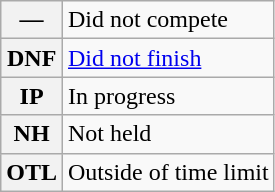<table class="wikitable">
<tr>
<th scope="row">—</th>
<td>Did not compete</td>
</tr>
<tr>
<th scope="row">DNF</th>
<td><a href='#'>Did not finish</a></td>
</tr>
<tr>
<th scope="row">IP</th>
<td>In progress</td>
</tr>
<tr>
<th scope="row">NH</th>
<td>Not held</td>
</tr>
<tr>
<th scope="row">OTL</th>
<td>Outside of time limit</td>
</tr>
</table>
